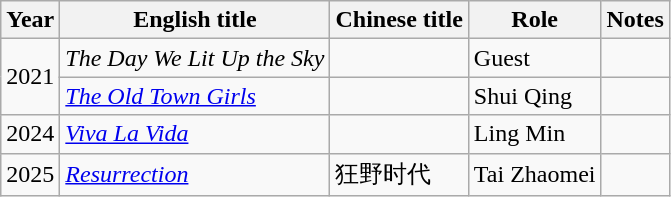<table class="wikitable sortable">
<tr>
<th>Year</th>
<th>English title</th>
<th>Chinese title</th>
<th>Role</th>
<th class="unsortable">Notes</th>
</tr>
<tr>
<td rowspan="2">2021</td>
<td><em>The Day We Lit Up the Sky</em></td>
<td></td>
<td>Guest</td>
<td></td>
</tr>
<tr>
<td><em><a href='#'>The Old Town Girls</a></em></td>
<td></td>
<td>Shui Qing</td>
<td></td>
</tr>
<tr>
<td>2024</td>
<td><em><a href='#'>Viva La Vida</a></em></td>
<td></td>
<td>Ling Min</td>
<td></td>
</tr>
<tr>
<td>2025</td>
<td><em><a href='#'>Resurrection</a></em></td>
<td>狂野时代</td>
<td>Tai Zhaomei</td>
<td></td>
</tr>
</table>
